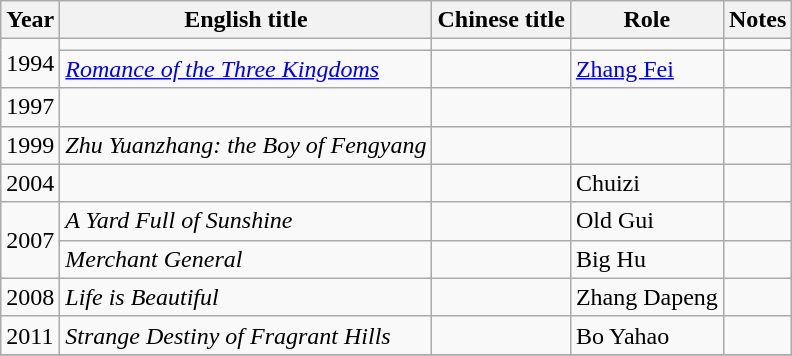<table class="wikitable">
<tr>
<th>Year</th>
<th>English title</th>
<th>Chinese title</th>
<th>Role</th>
<th>Notes</th>
</tr>
<tr>
<td rowspan="2">1994</td>
<td></td>
<td></td>
<td></td>
<td></td>
</tr>
<tr>
<td><em><a href='#'>Romance of the Three Kingdoms</a></em></td>
<td></td>
<td><a href='#'>Zhang Fei</a></td>
<td></td>
</tr>
<tr>
<td>1997</td>
<td><em></em></td>
<td></td>
<td></td>
<td></td>
</tr>
<tr>
<td>1999</td>
<td><em>Zhu Yuanzhang: the Boy of Fengyang</em></td>
<td></td>
<td></td>
<td></td>
</tr>
<tr>
<td>2004</td>
<td><em></em></td>
<td></td>
<td>Chuizi</td>
<td></td>
</tr>
<tr>
<td rowspan="2">2007</td>
<td><em>A Yard Full of Sunshine</em></td>
<td></td>
<td>Old Gui</td>
<td></td>
</tr>
<tr>
<td><em>Merchant General</em></td>
<td></td>
<td>Big Hu</td>
<td></td>
</tr>
<tr>
<td>2008</td>
<td><em>Life is Beautiful</em></td>
<td></td>
<td>Zhang Dapeng</td>
<td></td>
</tr>
<tr>
<td>2011</td>
<td><em>Strange Destiny of Fragrant Hills</em></td>
<td></td>
<td>Bo Yahao</td>
<td></td>
</tr>
<tr>
</tr>
</table>
